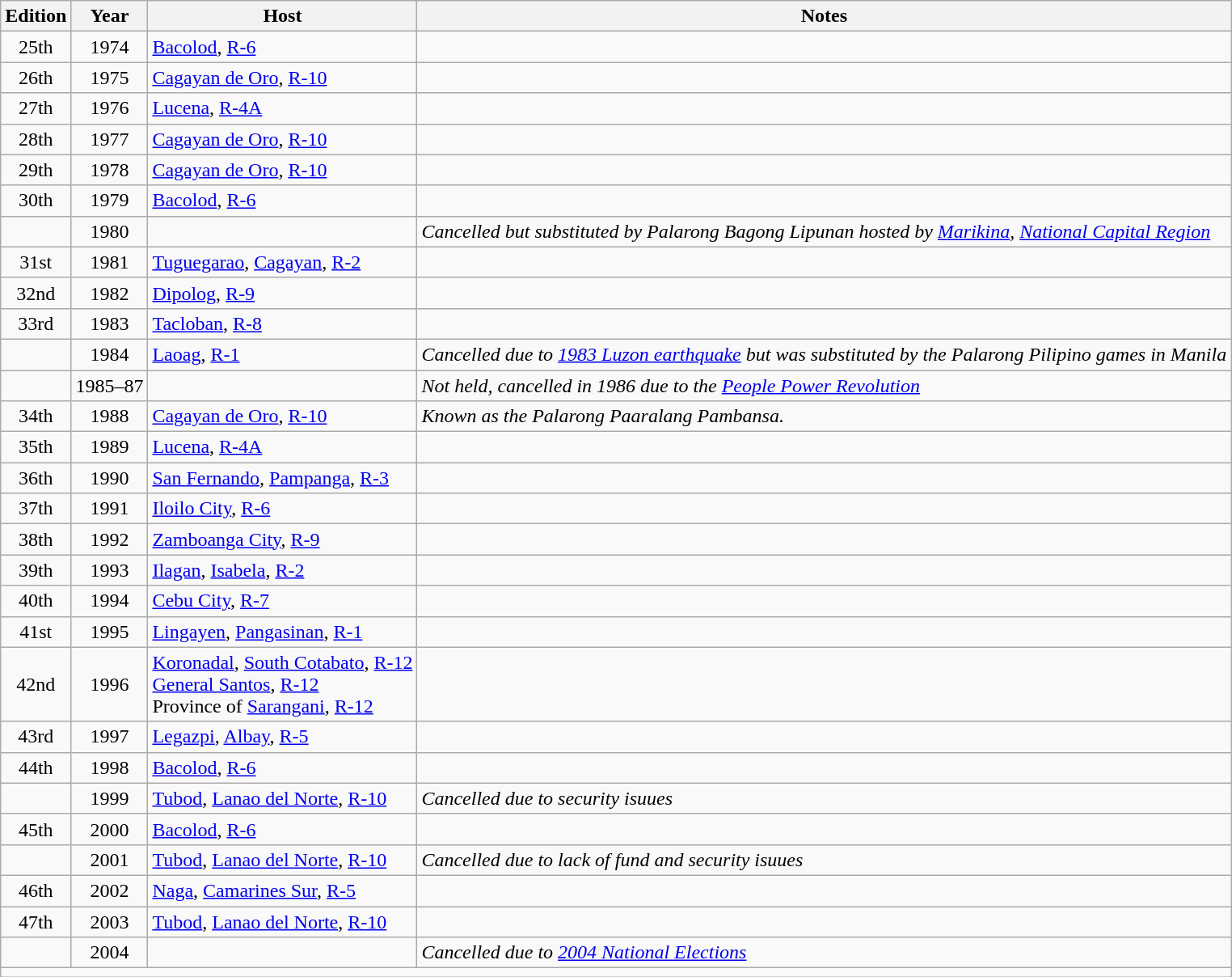<table class="wikitable" style="text-align:center;">
<tr>
<th>Edition</th>
<th>Year</th>
<th>Host</th>
<th>Notes</th>
</tr>
<tr>
<td>25th</td>
<td>1974</td>
<td align=left><a href='#'>Bacolod</a>, <a href='#'>R-6</a></td>
<td></td>
</tr>
<tr>
<td>26th</td>
<td>1975</td>
<td align=left><a href='#'>Cagayan de Oro</a>, <a href='#'>R-10</a></td>
<td></td>
</tr>
<tr>
<td>27th</td>
<td>1976</td>
<td align=left><a href='#'>Lucena</a>, <a href='#'>R-4A</a></td>
<td></td>
</tr>
<tr>
<td>28th</td>
<td>1977</td>
<td align=left><a href='#'>Cagayan de Oro</a>, <a href='#'>R-10</a></td>
<td></td>
</tr>
<tr>
<td>29th</td>
<td>1978</td>
<td align=left><a href='#'>Cagayan de Oro</a>, <a href='#'>R-10</a></td>
<td></td>
</tr>
<tr>
<td>30th</td>
<td>1979</td>
<td align=left><a href='#'>Bacolod</a>, <a href='#'>R-6</a></td>
<td></td>
</tr>
<tr>
<td></td>
<td>1980</td>
<td></td>
<td align=left><em>Cancelled but substituted by Palarong Bagong Lipunan hosted by <a href='#'>Marikina</a>, <a href='#'>National Capital Region</a></em></td>
</tr>
<tr>
<td>31st</td>
<td>1981</td>
<td align=left><a href='#'>Tuguegarao</a>, <a href='#'>Cagayan</a>, <a href='#'>R-2</a></td>
<td></td>
</tr>
<tr>
<td>32nd</td>
<td>1982</td>
<td align=left><a href='#'>Dipolog</a>, <a href='#'>R-9</a></td>
<td></td>
</tr>
<tr>
<td>33rd</td>
<td>1983</td>
<td align=left><a href='#'>Tacloban</a>, <a href='#'>R-8</a></td>
<td></td>
</tr>
<tr>
<td></td>
<td>1984</td>
<td align=left><a href='#'>Laoag</a>, <a href='#'>R-1</a></td>
<td align=left><em>Cancelled due to <a href='#'>1983 Luzon earthquake</a> but was substituted by the Palarong Pilipino games in Manila</em></td>
</tr>
<tr>
<td></td>
<td>1985–87</td>
<td></td>
<td align=left><em>Not held, cancelled in 1986 due to the <a href='#'>People Power Revolution</a></em></td>
</tr>
<tr>
<td>34th</td>
<td>1988</td>
<td align=left><a href='#'>Cagayan de Oro</a>, <a href='#'>R-10</a></td>
<td align=left><em>Known as the Palarong Paaralang Pambansa.</em></td>
</tr>
<tr>
<td>35th</td>
<td>1989</td>
<td align=left><a href='#'>Lucena</a>, <a href='#'>R-4A</a></td>
<td></td>
</tr>
<tr>
<td>36th</td>
<td>1990</td>
<td align=left><a href='#'>San Fernando</a>, <a href='#'>Pampanga</a>, <a href='#'>R-3</a></td>
<td></td>
</tr>
<tr>
<td>37th</td>
<td>1991</td>
<td align=left><a href='#'>Iloilo City</a>, <a href='#'>R-6</a></td>
<td></td>
</tr>
<tr>
<td>38th</td>
<td>1992</td>
<td align=left><a href='#'>Zamboanga City</a>, <a href='#'>R-9</a></td>
<td></td>
</tr>
<tr>
<td>39th</td>
<td>1993</td>
<td align=left><a href='#'>Ilagan</a>, <a href='#'>Isabela</a>, <a href='#'>R-2</a></td>
<td></td>
</tr>
<tr>
<td>40th</td>
<td>1994</td>
<td align=left><a href='#'>Cebu City</a>, <a href='#'>R-7</a></td>
<td></td>
</tr>
<tr>
<td>41st</td>
<td>1995</td>
<td align=left><a href='#'>Lingayen</a>, <a href='#'>Pangasinan</a>, <a href='#'>R-1</a></td>
<td></td>
</tr>
<tr>
<td>42nd</td>
<td>1996</td>
<td align=left><a href='#'>Koronadal</a>, <a href='#'>South Cotabato</a>, <a href='#'>R-12</a><br><a href='#'>General Santos</a>, <a href='#'>R-12</a><br> Province of <a href='#'>Sarangani</a>, <a href='#'>R-12</a></td>
<td></td>
</tr>
<tr>
<td>43rd</td>
<td>1997</td>
<td align=left><a href='#'>Legazpi</a>, <a href='#'>Albay</a>, <a href='#'>R-5</a></td>
<td></td>
</tr>
<tr>
<td>44th</td>
<td>1998</td>
<td align=left><a href='#'>Bacolod</a>, <a href='#'>R-6</a></td>
<td></td>
</tr>
<tr>
<td></td>
<td>1999</td>
<td align=left><a href='#'>Tubod</a>, <a href='#'>Lanao del Norte</a>, <a href='#'>R-10</a></td>
<td align=left><em>Cancelled due to security isuues</em></td>
</tr>
<tr>
<td>45th</td>
<td>2000</td>
<td align=left><a href='#'>Bacolod</a>, <a href='#'>R-6</a></td>
<td></td>
</tr>
<tr>
<td></td>
<td>2001</td>
<td align=left><a href='#'>Tubod</a>, <a href='#'>Lanao del Norte</a>, <a href='#'>R-10</a></td>
<td align=left><em>Cancelled due to lack of fund and security isuues</em></td>
</tr>
<tr>
<td>46th</td>
<td>2002</td>
<td align=left><a href='#'>Naga</a>, <a href='#'>Camarines Sur</a>, <a href='#'>R-5</a></td>
<td></td>
</tr>
<tr>
<td>47th</td>
<td>2003</td>
<td align=left><a href='#'>Tubod</a>, <a href='#'>Lanao del Norte</a>, <a href='#'>R-10</a></td>
<td></td>
</tr>
<tr>
<td></td>
<td>2004</td>
<td></td>
<td align=left><em>Cancelled due to <a href='#'>2004 National Elections</a></em></td>
</tr>
<tr>
<td colspan=4></td>
</tr>
</table>
